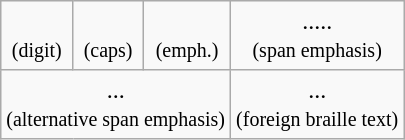<table class="wikitable" style="line-height: 1.2">
<tr align=center>
<td> <br> <small>(digit)</small></td>
<td> <br> <small>(caps)</small></td>
<td> <br> <small>(emph.)</small></td>
<td colspan=3>..... <br> <small>(span emphasis)</small></td>
</tr>
<tr align=center>
<td colspan=3>... <br> <small>(alternative span emphasis)</small></td>
<td colspan=3>... <br> <small>(foreign braille text)</small></td>
</tr>
</table>
